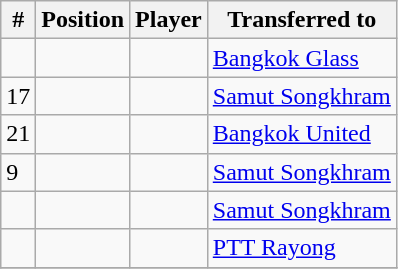<table class="wikitable">
<tr>
<th><strong>#</strong></th>
<th><strong>Position </strong></th>
<th><strong>Player </strong></th>
<th><strong>Transferred to</strong></th>
</tr>
<tr>
<td></td>
<td></td>
<td></td>
<td> <a href='#'>Bangkok Glass</a></td>
</tr>
<tr>
<td>17</td>
<td></td>
<td></td>
<td> <a href='#'>Samut Songkhram</a></td>
</tr>
<tr>
<td>21</td>
<td></td>
<td></td>
<td> <a href='#'>Bangkok United</a></td>
</tr>
<tr>
<td>9</td>
<td></td>
<td></td>
<td> <a href='#'>Samut Songkhram</a></td>
</tr>
<tr>
<td></td>
<td></td>
<td></td>
<td> <a href='#'>Samut Songkhram</a></td>
</tr>
<tr>
<td></td>
<td></td>
<td></td>
<td> <a href='#'>PTT Rayong</a></td>
</tr>
<tr>
</tr>
</table>
